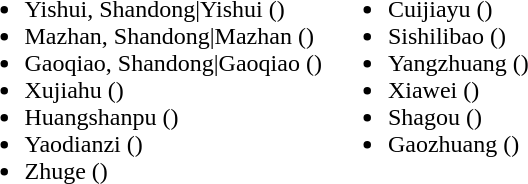<table>
<tr>
<td valign="top"><br><ul><li>Yishui, Shandong|Yishui ()</li><li>Mazhan, Shandong|Mazhan ()</li><li>Gaoqiao, Shandong|Gaoqiao ()</li><li>Xujiahu ()</li><li>Huangshanpu ()</li><li>Yaodianzi ()</li><li>Zhuge ()</li></ul></td>
<td valign="top"><br><ul><li>Cuijiayu ()</li><li>Sishilibao ()</li><li>Yangzhuang ()</li><li>Xiawei ()</li><li>Shagou ()</li><li>Gaozhuang ()</li></ul></td>
</tr>
</table>
